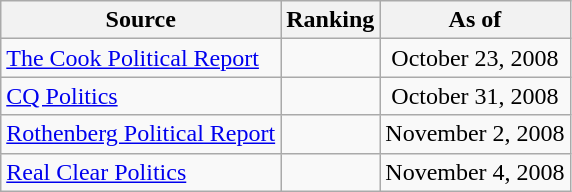<table class="wikitable" style="text-align:center">
<tr>
<th>Source</th>
<th>Ranking</th>
<th>As of</th>
</tr>
<tr>
<td align=left><a href='#'>The Cook Political Report</a></td>
<td></td>
<td>October 23, 2008</td>
</tr>
<tr>
<td align=left><a href='#'>CQ Politics</a></td>
<td></td>
<td>October 31, 2008</td>
</tr>
<tr>
<td align=left><a href='#'>Rothenberg Political Report</a></td>
<td></td>
<td>November 2, 2008</td>
</tr>
<tr>
<td align=left><a href='#'>Real Clear Politics</a></td>
<td></td>
<td>November 4, 2008</td>
</tr>
</table>
